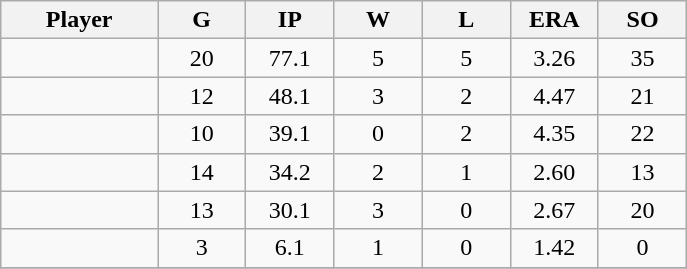<table class="wikitable sortable">
<tr>
<th bgcolor="#DDDDFF" width="16%">Player</th>
<th bgcolor="#DDDDFF" width="9%">G</th>
<th bgcolor="#DDDDFF" width="9%">IP</th>
<th bgcolor="#DDDDFF" width="9%">W</th>
<th bgcolor="#DDDDFF" width="9%">L</th>
<th bgcolor="#DDDDFF" width="9%">ERA</th>
<th bgcolor="#DDDDFF" width="9%">SO</th>
</tr>
<tr align="center">
<td></td>
<td>20</td>
<td>77.1</td>
<td>5</td>
<td>5</td>
<td>3.26</td>
<td>35</td>
</tr>
<tr align="center">
<td></td>
<td>12</td>
<td>48.1</td>
<td>3</td>
<td>2</td>
<td>4.47</td>
<td>21</td>
</tr>
<tr align="center">
<td></td>
<td>10</td>
<td>39.1</td>
<td>0</td>
<td>2</td>
<td>4.35</td>
<td>22</td>
</tr>
<tr align="center">
<td></td>
<td>14</td>
<td>34.2</td>
<td>2</td>
<td>1</td>
<td>2.60</td>
<td>13</td>
</tr>
<tr align="center">
<td></td>
<td>13</td>
<td>30.1</td>
<td>3</td>
<td>0</td>
<td>2.67</td>
<td>20</td>
</tr>
<tr align="center">
<td></td>
<td>3</td>
<td>6.1</td>
<td>1</td>
<td>0</td>
<td>1.42</td>
<td>0</td>
</tr>
<tr align="center">
</tr>
</table>
